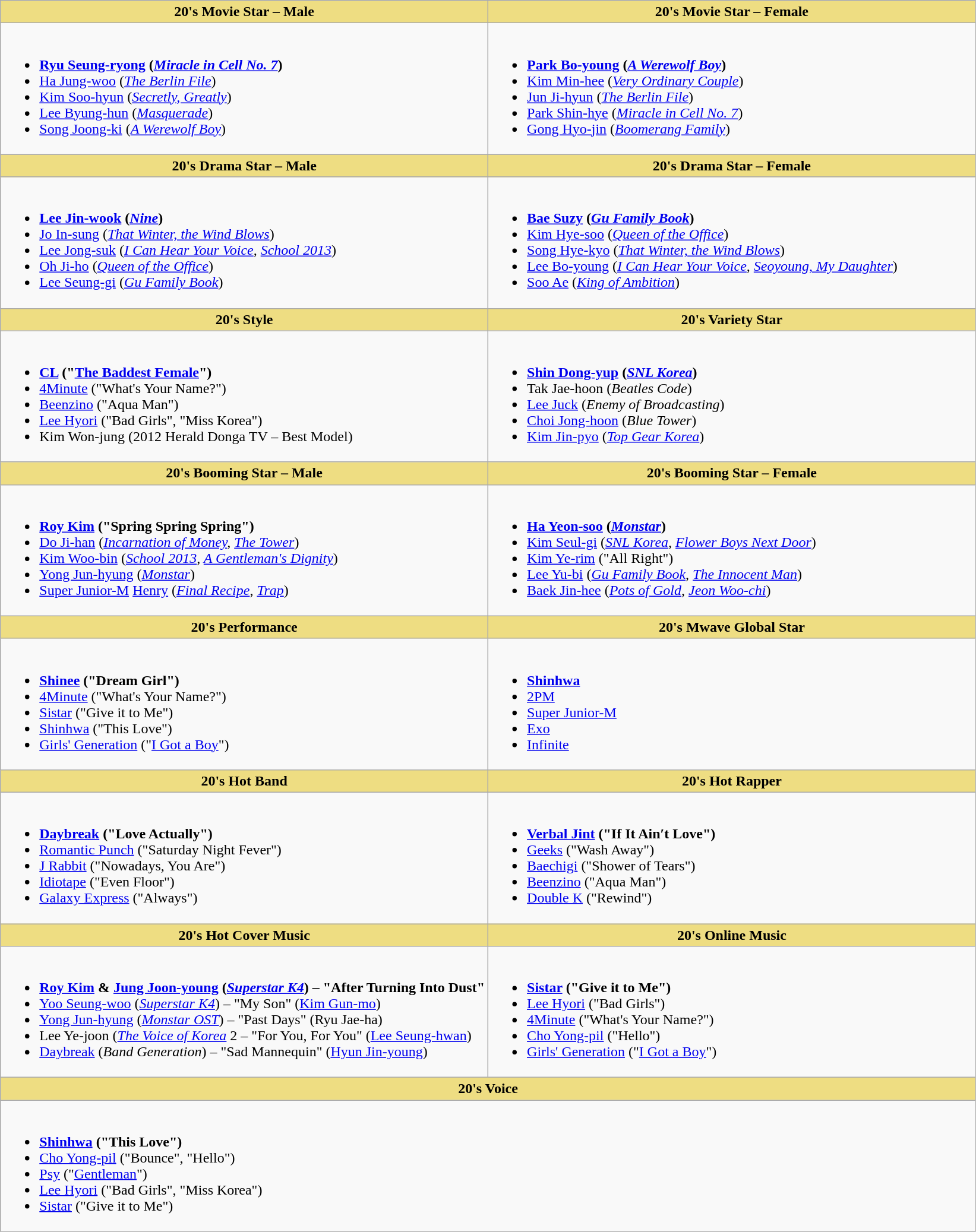<table class="wikitable">
<tr>
<th style="background:#EEDD82; width:50%">20's Movie Star – Male</th>
<th style="background:#EEDD82; width:50%">20's Movie Star – Female</th>
</tr>
<tr>
<td><br><ul><li><strong><a href='#'>Ryu Seung-ryong</a> (<em><a href='#'>Miracle in Cell No. 7</a></em>)</strong></li><li><a href='#'>Ha Jung-woo</a> (<em><a href='#'>The Berlin File</a></em>)</li><li><a href='#'>Kim Soo-hyun</a> (<em><a href='#'>Secretly, Greatly</a></em>)</li><li><a href='#'>Lee Byung-hun</a> (<em><a href='#'>Masquerade</a></em>)</li><li><a href='#'>Song Joong-ki</a> (<em><a href='#'>A Werewolf Boy</a></em>)</li></ul></td>
<td><br><ul><li><strong><a href='#'>Park Bo-young</a> (<em><a href='#'>A Werewolf Boy</a></em>)</strong></li><li><a href='#'>Kim Min-hee</a> (<em><a href='#'>Very Ordinary Couple</a></em>)</li><li><a href='#'>Jun Ji-hyun</a> (<em><a href='#'>The Berlin File</a></em>)</li><li><a href='#'>Park Shin-hye</a> (<em><a href='#'>Miracle in Cell No. 7</a></em>)</li><li><a href='#'>Gong Hyo-jin</a> (<em><a href='#'>Boomerang Family</a></em>)</li></ul></td>
</tr>
<tr>
<th style="background:#EEDD82; width:50%">20's Drama Star – Male</th>
<th style="background:#EEDD82; width:50%">20's Drama Star – Female</th>
</tr>
<tr>
<td><br><ul><li><strong><a href='#'>Lee Jin-wook</a> (<em><a href='#'>Nine</a></em>)</strong></li><li><a href='#'>Jo In-sung</a> (<em><a href='#'>That Winter, the Wind Blows</a></em>)</li><li><a href='#'>Lee Jong-suk</a> (<em><a href='#'>I Can Hear Your Voice</a>, <a href='#'>School 2013</a></em>)</li><li><a href='#'>Oh Ji-ho</a> (<em><a href='#'>Queen of the Office</a></em>)</li><li><a href='#'>Lee Seung-gi</a> (<em><a href='#'>Gu Family Book</a></em>)</li></ul></td>
<td><br><ul><li><strong><a href='#'>Bae Suzy</a> (<em><a href='#'>Gu Family Book</a></em>)</strong></li><li><a href='#'>Kim Hye-soo</a> (<em><a href='#'>Queen of the Office</a></em>)</li><li><a href='#'>Song Hye-kyo</a> (<em><a href='#'>That Winter, the Wind Blows</a></em>)</li><li><a href='#'>Lee Bo-young</a> (<em><a href='#'>I Can Hear Your Voice</a>, <a href='#'>Seoyoung, My Daughter</a></em>)</li><li><a href='#'>Soo Ae</a> (<em><a href='#'>King of Ambition</a></em>)</li></ul></td>
</tr>
<tr>
<th style="background:#EEDD82; width:50%">20's Style</th>
<th style="background:#EEDD82; width:50%">20's Variety Star</th>
</tr>
<tr>
<td><br><ul><li><strong><a href='#'>CL</a> ("<a href='#'>The Baddest Female</a>")</strong></li><li><a href='#'>4Minute</a> ("What's Your Name?")</li><li><a href='#'>Beenzino</a> ("Aqua Man")</li><li><a href='#'>Lee Hyori</a> ("Bad Girls", "Miss Korea")</li><li>Kim Won-jung (2012 Herald Donga TV – Best Model)</li></ul></td>
<td><br><ul><li><strong><a href='#'>Shin Dong-yup</a> (<em><a href='#'>SNL Korea</a></em>)</strong></li><li>Tak Jae-hoon (<em>Beatles Code</em>)</li><li><a href='#'>Lee Juck</a> (<em>Enemy of Broadcasting</em>)</li><li><a href='#'>Choi Jong-hoon</a> (<em>Blue Tower</em>)</li><li><a href='#'>Kim Jin-pyo</a> (<em><a href='#'>Top Gear Korea</a></em>)</li></ul></td>
</tr>
<tr>
<th style="background:#EEDD82; width:50%">20's Booming Star – Male</th>
<th style="background:#EEDD82; width:50%">20's Booming Star – Female</th>
</tr>
<tr>
<td><br><ul><li><strong><a href='#'>Roy Kim</a> ("Spring Spring Spring")</strong></li><li><a href='#'>Do Ji-han</a> (<em><a href='#'>Incarnation of Money</a>, <a href='#'>The Tower</a></em>)</li><li><a href='#'>Kim Woo-bin</a> (<em><a href='#'>School 2013</a>, <a href='#'>A Gentleman's Dignity</a></em>)</li><li><a href='#'>Yong Jun-hyung</a> (<em><a href='#'>Monstar</a></em>)</li><li><a href='#'>Super Junior-M</a> <a href='#'>Henry</a> (<em><a href='#'>Final Recipe</a></em>, <em><a href='#'>Trap</a></em>)</li></ul></td>
<td><br><ul><li><strong><a href='#'>Ha Yeon-soo</a> (<em><a href='#'>Monstar</a></em>)</strong></li><li><a href='#'>Kim Seul-gi</a> (<em><a href='#'>SNL Korea</a>, <a href='#'>Flower Boys Next Door</a></em>)</li><li><a href='#'>Kim Ye-rim</a> ("All Right")</li><li><a href='#'>Lee Yu-bi</a> (<em><a href='#'>Gu Family Book</a>, <a href='#'>The Innocent Man</a></em>)</li><li><a href='#'>Baek Jin-hee</a> (<em><a href='#'>Pots of Gold</a>, <a href='#'>Jeon Woo-chi</a></em>)</li></ul></td>
</tr>
<tr>
<th style="background:#EEDD82; width:50%">20's Performance</th>
<th style="background:#EEDD82; width:50%">20's Mwave Global Star</th>
</tr>
<tr>
<td><br><ul><li><strong><a href='#'>Shinee</a> ("Dream Girl")</strong></li><li><a href='#'>4Minute</a> ("What's Your Name?")</li><li><a href='#'>Sistar</a> ("Give it to Me")</li><li><a href='#'>Shinhwa</a> ("This Love")</li><li><a href='#'>Girls' Generation</a> ("<a href='#'>I Got a Boy</a>")</li></ul></td>
<td><br><ul><li><strong><a href='#'>Shinhwa</a></strong></li><li><a href='#'>2PM</a></li><li><a href='#'>Super Junior-M</a></li><li><a href='#'>Exo</a></li><li><a href='#'>Infinite</a></li></ul></td>
</tr>
<tr>
<th style="background:#EEDD82; width:50%">20's Hot Band</th>
<th style="background:#EEDD82; width:50%">20's Hot Rapper</th>
</tr>
<tr>
<td><br><ul><li><strong><a href='#'>Daybreak</a> ("Love Actually")</strong></li><li><a href='#'>Romantic Punch</a> ("Saturday Night Fever")</li><li><a href='#'>J Rabbit</a> ("Nowadays, You Are")</li><li><a href='#'>Idiotape</a> ("Even Floor")</li><li><a href='#'>Galaxy Express</a> ("Always")</li></ul></td>
<td><br><ul><li><strong><a href='#'>Verbal Jint</a> ("If It Ain′t Love")</strong></li><li><a href='#'>Geeks</a> ("Wash Away")</li><li><a href='#'>Baechigi</a> ("Shower of Tears")</li><li><a href='#'>Beenzino</a> ("Aqua Man")</li><li><a href='#'>Double K</a> ("Rewind")</li></ul></td>
</tr>
<tr>
<th style="background:#EEDD82; width:50%">20's Hot Cover Music</th>
<th style="background:#EEDD82; width:50%">20's Online Music</th>
</tr>
<tr>
<td><br><ul><li><strong><a href='#'>Roy Kim</a> & <a href='#'>Jung Joon-young</a> (<em><a href='#'>Superstar K4</a></em>) – "After Turning Into Dust"</strong></li><li><a href='#'>Yoo Seung-woo</a> (<em><a href='#'>Superstar K4</a></em>) – "My Son" (<a href='#'>Kim Gun-mo</a>)</li><li><a href='#'>Yong Jun-hyung</a> (<em><a href='#'>Monstar OST</a></em>) – "Past Days" (Ryu Jae-ha)</li><li>Lee Ye-joon (<em><a href='#'>The Voice of Korea</a></em> 2 – "For You, For You" (<a href='#'>Lee Seung-hwan</a>)</li><li><a href='#'>Daybreak</a> (<em>Band Generation</em>) – "Sad Mannequin" (<a href='#'>Hyun Jin-young</a>)</li></ul></td>
<td><br><ul><li><strong><a href='#'>Sistar</a> ("Give it to Me")</strong></li><li><a href='#'>Lee Hyori</a> ("Bad Girls")</li><li><a href='#'>4Minute</a> ("What's Your Name?")</li><li><a href='#'>Cho Yong-pil</a> ("Hello")</li><li><a href='#'>Girls' Generation</a> ("<a href='#'>I Got a Boy</a>")</li></ul></td>
</tr>
<tr>
<th style="background:#EEDD82;" colspan="2">20's Voice</th>
</tr>
<tr>
<td colspan="2"><br><ul><li><strong><a href='#'>Shinhwa</a> ("This Love")</strong></li><li><a href='#'>Cho Yong-pil</a> ("Bounce", "Hello")</li><li><a href='#'>Psy</a> ("<a href='#'>Gentleman</a>")</li><li><a href='#'>Lee Hyori</a> ("Bad Girls", "Miss Korea")</li><li><a href='#'>Sistar</a> ("Give it to Me")</li></ul></td>
</tr>
</table>
